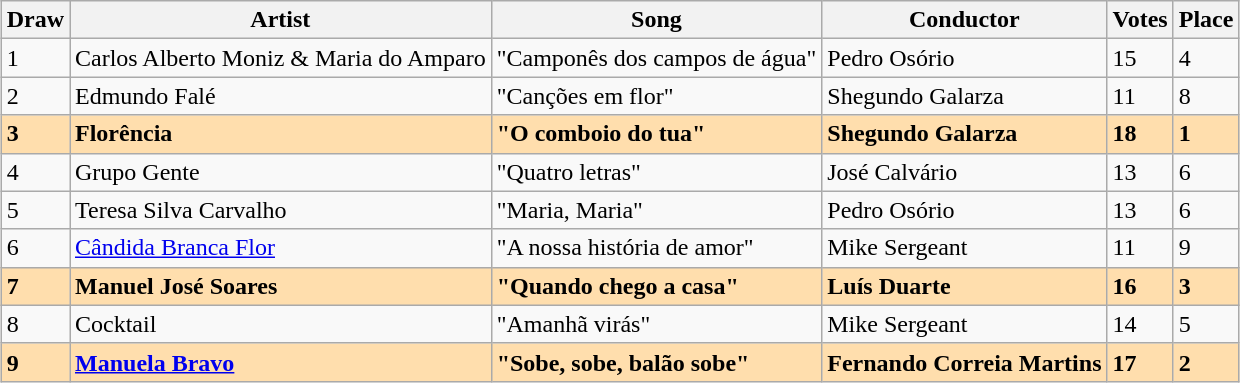<table class="sortable wikitable" style="margin: 1em auto 1em auto">
<tr>
<th>Draw</th>
<th>Artist</th>
<th>Song</th>
<th>Conductor</th>
<th>Votes</th>
<th>Place</th>
</tr>
<tr>
<td>1</td>
<td>Carlos Alberto Moniz & Maria do Amparo</td>
<td>"Camponês dos campos de água"</td>
<td>Pedro Osório</td>
<td>15</td>
<td>4</td>
</tr>
<tr>
<td>2</td>
<td>Edmundo Falé</td>
<td>"Canções em flor"</td>
<td>Shegundo Galarza</td>
<td>11</td>
<td>8</td>
</tr>
<tr style="font-weight:bold; background:#FFDEAD;">
<td>3</td>
<td>Florência</td>
<td>"O comboio do tua"</td>
<td>Shegundo Galarza</td>
<td>18</td>
<td>1</td>
</tr>
<tr>
<td>4</td>
<td>Grupo Gente</td>
<td>"Quatro letras"</td>
<td>José Calvário</td>
<td>13</td>
<td>6</td>
</tr>
<tr>
<td>5</td>
<td>Teresa Silva Carvalho</td>
<td>"Maria, Maria"</td>
<td>Pedro Osório</td>
<td>13</td>
<td>6</td>
</tr>
<tr>
<td>6</td>
<td><a href='#'>Cândida Branca Flor</a></td>
<td>"A nossa história de amor"</td>
<td>Mike Sergeant</td>
<td>11</td>
<td>9</td>
</tr>
<tr style="font-weight:bold; background:#FFDEAD;">
<td>7</td>
<td>Manuel José Soares</td>
<td>"Quando chego a casa"</td>
<td>Luís Duarte</td>
<td>16</td>
<td>3</td>
</tr>
<tr>
<td>8</td>
<td>Cocktail</td>
<td>"Amanhã virás"</td>
<td>Mike Sergeant</td>
<td>14</td>
<td>5</td>
</tr>
<tr style="font-weight:bold; background:#FFDEAD;">
<td>9</td>
<td><a href='#'>Manuela Bravo</a></td>
<td>"Sobe, sobe, balão sobe"</td>
<td>Fernando Correia Martins</td>
<td>17</td>
<td>2</td>
</tr>
</table>
